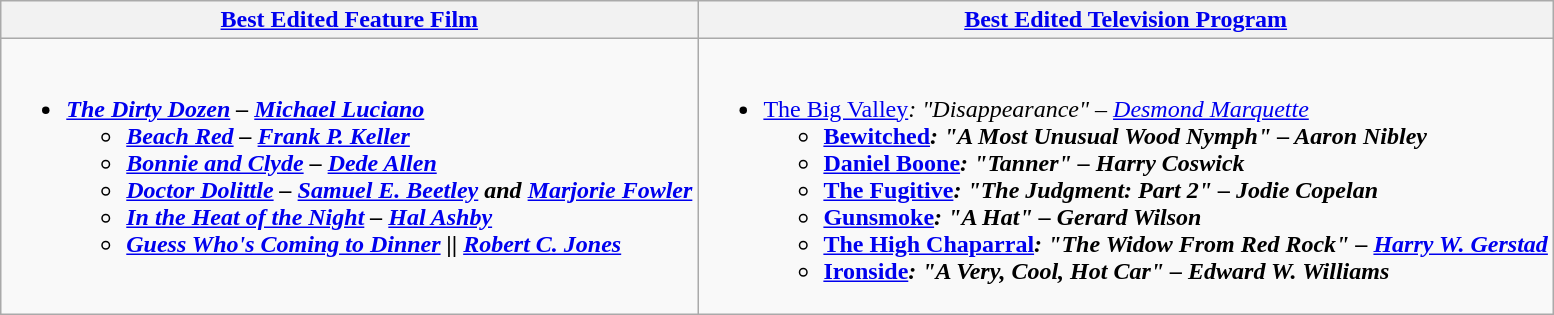<table class=wikitable style="width=100%">
<tr>
<th style="width=50%"><a href='#'>Best Edited Feature Film</a></th>
<th style="width=50%"><a href='#'>Best Edited Television Program</a></th>
</tr>
<tr>
<td valign="top"><br><ul><li><strong><em><a href='#'>The Dirty Dozen</a><em> – <a href='#'>Michael Luciano</a><strong><ul><li></strong><a href='#'>Beach Red</a></em> – <a href='#'>Frank P. Keller</a></li><li><em><a href='#'>Bonnie and Clyde</a></em> – <a href='#'>Dede Allen</a></li><li><em><a href='#'>Doctor Dolittle</a></em> – <a href='#'>Samuel E. Beetley</a> and <a href='#'>Marjorie Fowler</a></li><li><em><a href='#'>In the Heat of the Night</a></em> – <a href='#'>Hal Ashby</a></li><li><em><a href='#'>Guess Who's Coming to Dinner</a></em> || <a href='#'>Robert C. Jones</a></li></ul></li></ul></td>
<td valign="top"><br><ul><li></em></strong><a href='#'>The Big Valley</a><em>: "Disappearance" – <a href='#'>Desmond Marquette</a><strong><ul><li></em><a href='#'>Bewitched</a><em>: "A Most Unusual Wood Nymph" – Aaron Nibley</li><li></em><a href='#'>Daniel Boone</a><em>: "Tanner" – Harry Coswick</li><li></em><a href='#'>The Fugitive</a><em>: "The Judgment: Part 2" – Jodie Copelan</li><li></em><a href='#'>Gunsmoke</a><em>: "A Hat" – Gerard Wilson</li><li></em><a href='#'>The High Chaparral</a><em>: "The Widow From Red Rock" – <a href='#'>Harry W. Gerstad</a></li><li></em><a href='#'>Ironside</a><em>: "A Very, Cool, Hot Car" – Edward W. Williams</li></ul></li></ul></td>
</tr>
</table>
